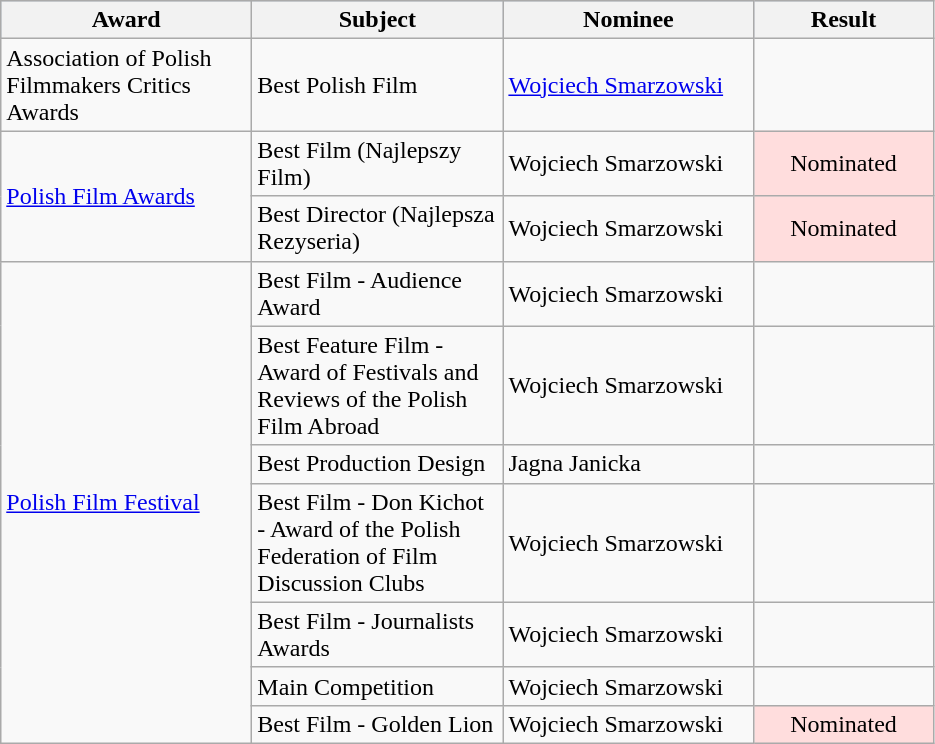<table class="wikitable">
<tr style="background:#b0c4de; text-align:center;">
<th style="width:10em;">Award</th>
<th style="width:10em;">Subject</th>
<th style="width:10em;">Nominee</th>
<th style="width:7em;">Result</th>
</tr>
<tr>
<td rowspan=1>Association of Polish Filmmakers Critics Awards</td>
<td>Best Polish Film</td>
<td><a href='#'>Wojciech Smarzowski</a></td>
<td></td>
</tr>
<tr>
<td rowspan=2><a href='#'>Polish Film Awards</a></td>
<td>Best Film (Najlepszy Film)</td>
<td>Wojciech Smarzowski</td>
<td rowspan="1" style="background: #FDD; color: black; vertical-align: middle; text-align: center;">Nominated</td>
</tr>
<tr>
<td>Best Director (Najlepsza Rezyseria)</td>
<td>Wojciech Smarzowski</td>
<td rowspan="1" style="background: #FDD; color: black; vertical-align: middle; text-align: center;">Nominated</td>
</tr>
<tr>
<td rowspan=7><a href='#'>Polish Film Festival</a></td>
<td>Best Film - Audience Award</td>
<td>Wojciech Smarzowski</td>
<td></td>
</tr>
<tr>
<td>Best Feature Film - Award of Festivals and Reviews of the Polish Film Abroad</td>
<td>Wojciech Smarzowski</td>
<td></td>
</tr>
<tr>
<td>Best Production Design</td>
<td>Jagna Janicka</td>
<td></td>
</tr>
<tr>
<td>Best Film - Don Kichot - Award of the Polish Federation of Film Discussion Clubs</td>
<td>Wojciech Smarzowski</td>
<td></td>
</tr>
<tr>
<td>Best Film - Journalists Awards</td>
<td>Wojciech Smarzowski</td>
<td></td>
</tr>
<tr>
<td>Main Competition</td>
<td>Wojciech Smarzowski</td>
<td></td>
</tr>
<tr>
<td colspan=1>Best Film - Golden Lion</td>
<td>Wojciech Smarzowski</td>
<td rowspan="1" style="background: #FDD; color: black; vertical-align: middle; text-align: center;">Nominated</td>
</tr>
</table>
